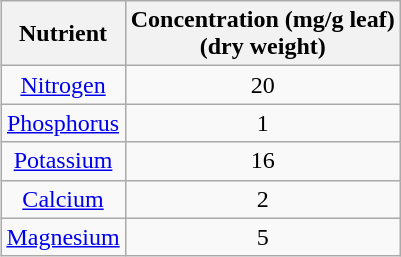<table class="wikitable" style="margin: 1em auto 1em auto; float: right; text-align:center">
<tr>
<th>Nutrient</th>
<th>Concentration (mg/g leaf)<br>(dry weight)</th>
</tr>
<tr>
<td><a href='#'>Nitrogen</a></td>
<td>20</td>
</tr>
<tr>
<td><a href='#'>Phosphorus</a></td>
<td>1</td>
</tr>
<tr>
<td><a href='#'>Potassium</a></td>
<td>16</td>
</tr>
<tr>
<td><a href='#'>Calcium</a></td>
<td>2</td>
</tr>
<tr>
<td><a href='#'>Magnesium</a></td>
<td>5</td>
</tr>
</table>
